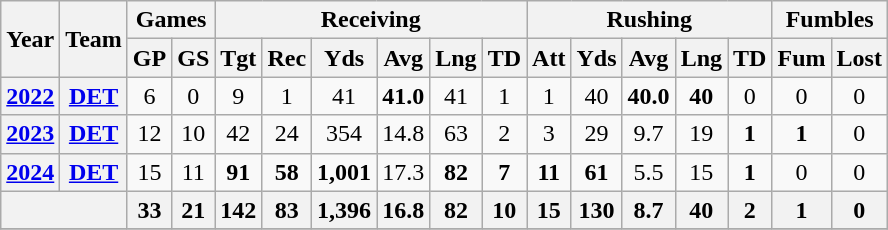<table class="wikitable" style="text-align:center;">
<tr>
<th rowspan="2">Year</th>
<th rowspan="2">Team</th>
<th colspan="2">Games</th>
<th colspan="6">Receiving</th>
<th colspan="5">Rushing</th>
<th colspan="2">Fumbles</th>
</tr>
<tr>
<th>GP</th>
<th>GS</th>
<th>Tgt</th>
<th>Rec</th>
<th>Yds</th>
<th>Avg</th>
<th>Lng</th>
<th>TD</th>
<th>Att</th>
<th>Yds</th>
<th>Avg</th>
<th>Lng</th>
<th>TD</th>
<th>Fum</th>
<th>Lost</th>
</tr>
<tr>
<th><a href='#'>2022</a></th>
<th><a href='#'>DET</a></th>
<td>6</td>
<td>0</td>
<td>9</td>
<td>1</td>
<td>41</td>
<td><strong>41.0</strong></td>
<td>41</td>
<td>1</td>
<td>1</td>
<td>40</td>
<td><strong>40.0</strong></td>
<td><strong>40</strong></td>
<td>0</td>
<td>0</td>
<td>0</td>
</tr>
<tr>
<th><a href='#'>2023</a></th>
<th><a href='#'>DET</a></th>
<td>12</td>
<td>10</td>
<td>42</td>
<td>24</td>
<td>354</td>
<td>14.8</td>
<td>63</td>
<td>2</td>
<td>3</td>
<td>29</td>
<td>9.7</td>
<td>19</td>
<td><strong>1</strong></td>
<td><strong>1</strong></td>
<td>0</td>
</tr>
<tr>
<th><a href='#'>2024</a></th>
<th><a href='#'>DET</a></th>
<td>15</td>
<td>11</td>
<td><strong>91</strong></td>
<td><strong>58</strong></td>
<td><strong>1,001</strong></td>
<td>17.3</td>
<td><strong>82</strong></td>
<td><strong>7</strong></td>
<td><strong>11</strong></td>
<td><strong>61</strong></td>
<td>5.5</td>
<td>15</td>
<td><strong>1</strong></td>
<td>0</td>
<td>0</td>
</tr>
<tr>
<th colspan="2"></th>
<th>33</th>
<th>21</th>
<th>142</th>
<th>83</th>
<th>1,396</th>
<th>16.8</th>
<th>82</th>
<th>10</th>
<th>15</th>
<th>130</th>
<th>8.7</th>
<th>40</th>
<th>2</th>
<th>1</th>
<th>0</th>
</tr>
<tr>
</tr>
</table>
